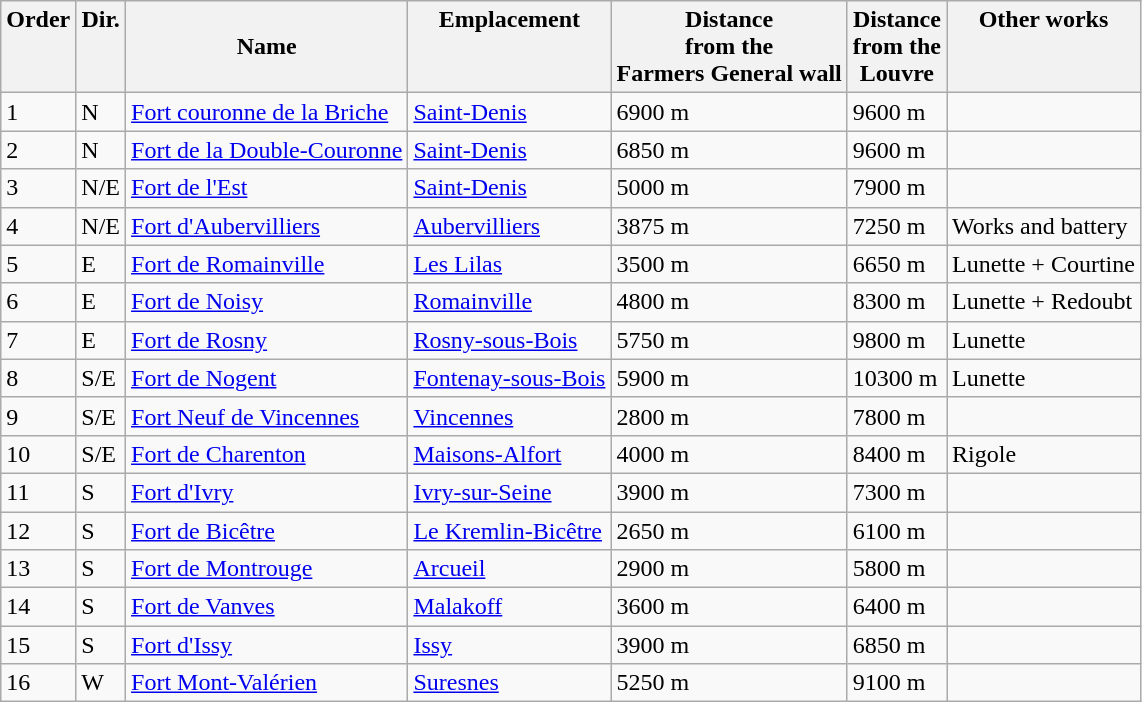<table class="wikitable sortable">
<tr>
<th>Order<br><br><br></th>
<th>Dir.<br><br><br></th>
<th>Name</th>
<th>Emplacement<br><br><br></th>
<th>Distance<br>from the<br>Farmers General wall<br></th>
<th>Distance<br>from the<br>Louvre<br></th>
<th>Other works<br><br><br></th>
</tr>
<tr>
<td>1</td>
<td>N</td>
<td><a href='#'>Fort couronne de la Briche</a></td>
<td><a href='#'>Saint-Denis</a></td>
<td>6900 m</td>
<td>9600 m</td>
<td></td>
</tr>
<tr>
<td>2</td>
<td>N</td>
<td><a href='#'>Fort de la Double-Couronne</a></td>
<td><a href='#'>Saint-Denis</a></td>
<td>6850 m</td>
<td>9600 m</td>
<td></td>
</tr>
<tr>
<td>3</td>
<td>N/E</td>
<td><a href='#'>Fort de l'Est</a></td>
<td><a href='#'>Saint-Denis</a></td>
<td>5000 m</td>
<td>7900 m</td>
<td></td>
</tr>
<tr>
<td>4</td>
<td>N/E</td>
<td><a href='#'>Fort d'Aubervilliers</a></td>
<td><a href='#'>Aubervilliers</a></td>
<td>3875 m</td>
<td>7250 m</td>
<td>Works and battery</td>
</tr>
<tr>
<td>5</td>
<td>E</td>
<td><a href='#'>Fort de Romainville</a></td>
<td><a href='#'>Les Lilas</a></td>
<td>3500 m</td>
<td>6650 m</td>
<td>Lunette + Courtine</td>
</tr>
<tr>
<td>6</td>
<td>E</td>
<td><a href='#'>Fort de Noisy</a></td>
<td><a href='#'>Romainville</a></td>
<td>4800 m</td>
<td>8300 m</td>
<td>Lunette + Redoubt</td>
</tr>
<tr>
<td>7</td>
<td>E</td>
<td><a href='#'>Fort de Rosny</a></td>
<td><a href='#'>Rosny-sous-Bois</a></td>
<td>5750 m</td>
<td>9800 m</td>
<td>Lunette</td>
</tr>
<tr>
<td>8</td>
<td>S/E</td>
<td><a href='#'>Fort de Nogent</a></td>
<td><a href='#'>Fontenay-sous-Bois</a></td>
<td>5900 m</td>
<td>10300 m</td>
<td>Lunette</td>
</tr>
<tr>
<td>9</td>
<td>S/E</td>
<td><a href='#'>Fort Neuf de Vincennes</a></td>
<td><a href='#'>Vincennes</a></td>
<td>2800 m</td>
<td>7800 m</td>
<td></td>
</tr>
<tr>
<td>10</td>
<td>S/E</td>
<td><a href='#'>Fort de Charenton</a></td>
<td><a href='#'>Maisons-Alfort</a></td>
<td>4000 m</td>
<td>8400 m</td>
<td>Rigole</td>
</tr>
<tr>
<td>11</td>
<td>S</td>
<td><a href='#'>Fort d'Ivry</a></td>
<td><a href='#'>Ivry-sur-Seine</a></td>
<td>3900 m</td>
<td>7300 m</td>
<td></td>
</tr>
<tr>
<td>12</td>
<td>S</td>
<td><a href='#'>Fort de Bicêtre</a></td>
<td><a href='#'>Le Kremlin-Bicêtre</a></td>
<td>2650 m</td>
<td>6100 m</td>
<td></td>
</tr>
<tr>
<td>13</td>
<td>S</td>
<td><a href='#'>Fort de Montrouge</a></td>
<td><a href='#'>Arcueil</a></td>
<td>2900 m</td>
<td>5800 m</td>
<td></td>
</tr>
<tr>
<td>14</td>
<td>S</td>
<td><a href='#'>Fort de Vanves</a></td>
<td><a href='#'>Malakoff</a></td>
<td>3600 m</td>
<td>6400 m</td>
<td></td>
</tr>
<tr>
<td>15</td>
<td>S</td>
<td><a href='#'>Fort d'Issy</a></td>
<td><a href='#'>Issy</a></td>
<td>3900 m</td>
<td>6850 m</td>
<td></td>
</tr>
<tr>
<td>16</td>
<td>W</td>
<td><a href='#'>Fort Mont-Valérien</a></td>
<td><a href='#'>Suresnes</a></td>
<td>5250 m</td>
<td>9100 m</td>
<td></td>
</tr>
</table>
